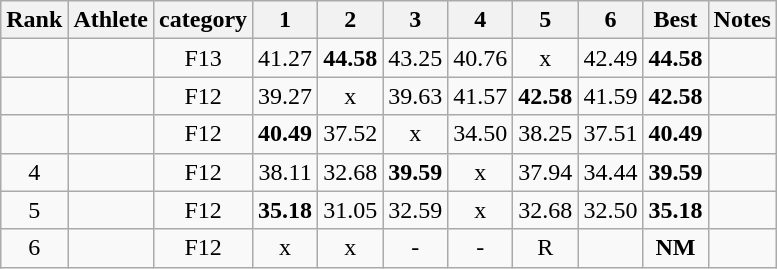<table class="wikitable sortable" style="text-align:center">
<tr>
<th>Rank</th>
<th>Athlete</th>
<th>category</th>
<th>1</th>
<th>2</th>
<th>3</th>
<th>4</th>
<th>5</th>
<th>6</th>
<th>Best</th>
<th>Notes</th>
</tr>
<tr>
<td></td>
<td style="text-align:left"></td>
<td>F13</td>
<td>41.27</td>
<td><strong>44.58</strong></td>
<td>43.25</td>
<td>40.76</td>
<td>x</td>
<td>42.49</td>
<td><strong>44.58</strong></td>
<td></td>
</tr>
<tr>
<td></td>
<td style="text-align:left"></td>
<td>F12</td>
<td>39.27</td>
<td>x</td>
<td>39.63</td>
<td>41.57</td>
<td><strong>42.58</strong></td>
<td>41.59</td>
<td><strong>42.58</strong></td>
<td></td>
</tr>
<tr>
<td></td>
<td style="text-align:left"></td>
<td>F12</td>
<td><strong>40.49</strong></td>
<td>37.52</td>
<td>x</td>
<td>34.50</td>
<td>38.25</td>
<td>37.51</td>
<td><strong>40.49</strong></td>
<td></td>
</tr>
<tr>
<td>4</td>
<td style="text-align:left"></td>
<td>F12</td>
<td>38.11</td>
<td>32.68</td>
<td><strong>39.59</strong></td>
<td>x</td>
<td>37.94</td>
<td>34.44</td>
<td><strong>39.59</strong></td>
<td></td>
</tr>
<tr>
<td>5</td>
<td style="text-align:left"></td>
<td>F12</td>
<td><strong>35.18</strong></td>
<td>31.05</td>
<td>32.59</td>
<td>x</td>
<td>32.68</td>
<td>32.50</td>
<td><strong>35.18</strong></td>
<td></td>
</tr>
<tr>
<td>6</td>
<td style="text-align:left"></td>
<td>F12</td>
<td>x</td>
<td>x</td>
<td>-</td>
<td>-</td>
<td>R</td>
<td></td>
<td><strong>NM</strong></td>
<td></td>
</tr>
</table>
